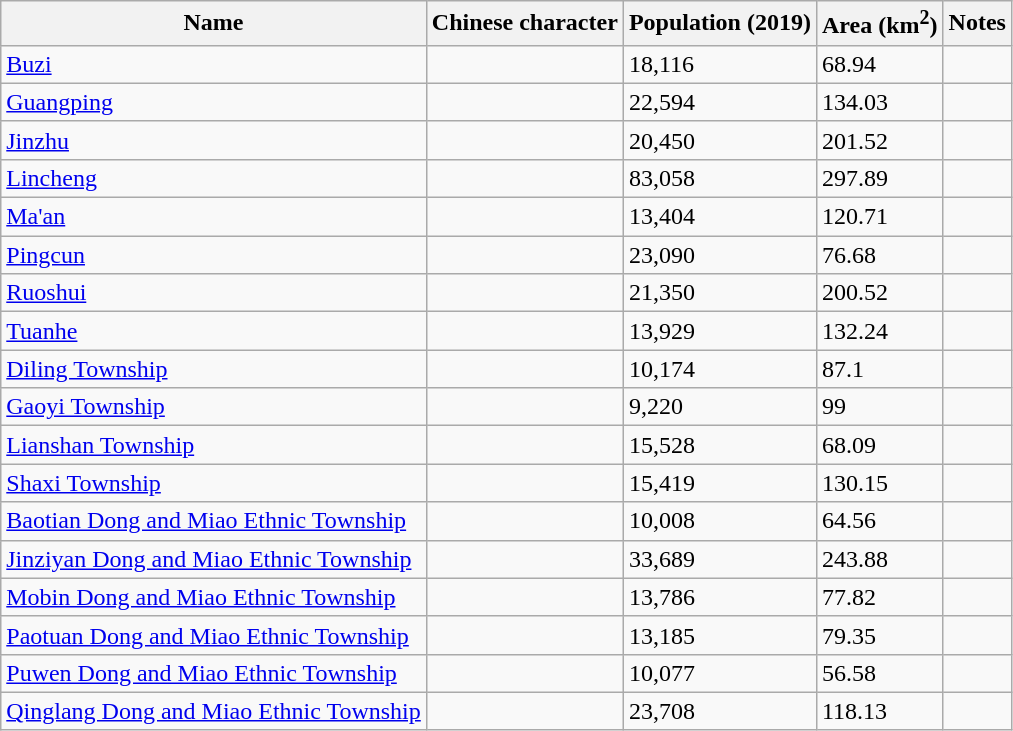<table class="wikitable">
<tr>
<th>Name</th>
<th>Chinese character</th>
<th>Population (2019)</th>
<th>Area (km<sup>2</sup>)</th>
<th>Notes</th>
</tr>
<tr>
<td><a href='#'>Buzi</a></td>
<td></td>
<td>18,116</td>
<td>68.94</td>
<td></td>
</tr>
<tr>
<td><a href='#'>Guangping</a></td>
<td></td>
<td>22,594</td>
<td>134.03</td>
<td></td>
</tr>
<tr>
<td><a href='#'>Jinzhu</a></td>
<td></td>
<td>20,450</td>
<td>201.52</td>
<td></td>
</tr>
<tr>
<td><a href='#'>Lincheng</a></td>
<td></td>
<td>83,058</td>
<td>297.89</td>
<td></td>
</tr>
<tr>
<td><a href='#'>Ma'an</a></td>
<td></td>
<td>13,404</td>
<td>120.71</td>
<td></td>
</tr>
<tr>
<td><a href='#'>Pingcun</a></td>
<td></td>
<td>23,090</td>
<td>76.68</td>
<td></td>
</tr>
<tr>
<td><a href='#'>Ruoshui</a></td>
<td></td>
<td>21,350</td>
<td>200.52</td>
<td></td>
</tr>
<tr>
<td><a href='#'>Tuanhe</a></td>
<td></td>
<td>13,929</td>
<td>132.24</td>
<td></td>
</tr>
<tr>
<td><a href='#'>Diling Township</a></td>
<td></td>
<td>10,174</td>
<td>87.1</td>
<td></td>
</tr>
<tr>
<td><a href='#'>Gaoyi Township</a></td>
<td></td>
<td>9,220</td>
<td>99</td>
<td></td>
</tr>
<tr>
<td><a href='#'>Lianshan Township</a></td>
<td></td>
<td>15,528</td>
<td>68.09</td>
<td></td>
</tr>
<tr>
<td><a href='#'>Shaxi Township</a></td>
<td></td>
<td>15,419</td>
<td>130.15</td>
<td></td>
</tr>
<tr>
<td><a href='#'>Baotian Dong and Miao Ethnic Township</a></td>
<td></td>
<td>10,008</td>
<td>64.56</td>
<td></td>
</tr>
<tr>
<td><a href='#'>Jinziyan Dong and Miao Ethnic Township</a></td>
<td></td>
<td>33,689</td>
<td>243.88</td>
<td></td>
</tr>
<tr>
<td><a href='#'>Mobin Dong and Miao Ethnic Township</a></td>
<td></td>
<td>13,786</td>
<td>77.82</td>
<td></td>
</tr>
<tr>
<td><a href='#'>Paotuan Dong and Miao Ethnic Township</a></td>
<td></td>
<td>13,185</td>
<td>79.35</td>
<td></td>
</tr>
<tr>
<td><a href='#'>Puwen Dong and Miao Ethnic Township</a></td>
<td></td>
<td>10,077</td>
<td>56.58</td>
<td></td>
</tr>
<tr>
<td><a href='#'>Qinglang Dong and Miao Ethnic Township</a></td>
<td></td>
<td>23,708</td>
<td>118.13</td>
<td></td>
</tr>
</table>
